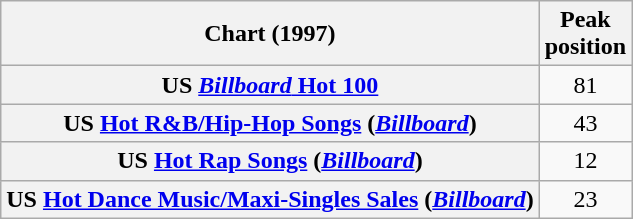<table class="wikitable sortable plainrowheaders" style="text-align:center">
<tr>
<th>Chart (1997)</th>
<th>Peak<br>position</th>
</tr>
<tr>
<th scope="row">US <a href='#'><em>Billboard</em> Hot 100</a></th>
<td>81</td>
</tr>
<tr>
<th scope="row">US <a href='#'>Hot R&B/Hip-Hop Songs</a> (<em><a href='#'>Billboard</a></em>)</th>
<td>43</td>
</tr>
<tr>
<th scope="row">US <a href='#'>Hot Rap Songs</a> (<em><a href='#'>Billboard</a></em>)</th>
<td>12</td>
</tr>
<tr>
<th scope="row">US <a href='#'>Hot Dance Music/Maxi-Singles Sales</a> (<em><a href='#'>Billboard</a></em>)</th>
<td>23</td>
</tr>
</table>
